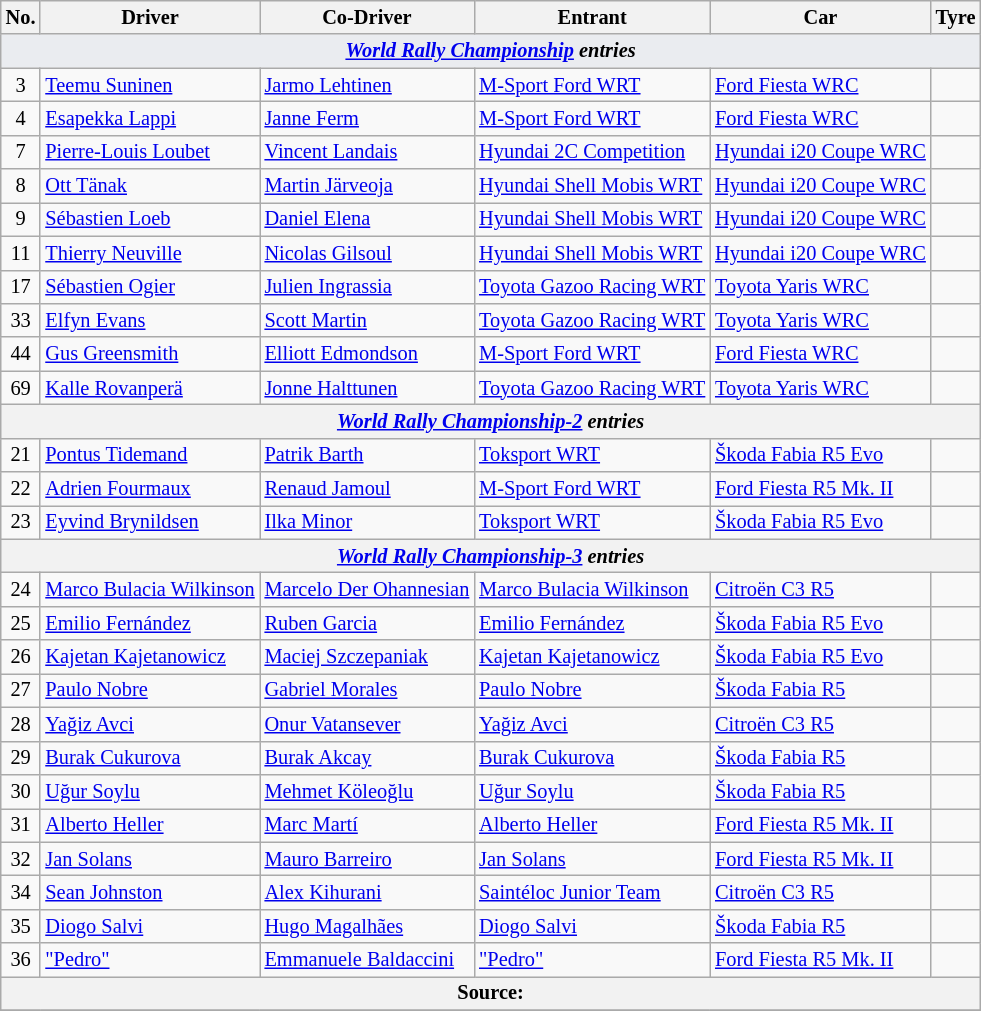<table class="wikitable" style="font-size: 85%;">
<tr>
<th>No.</th>
<th>Driver</th>
<th>Co-Driver</th>
<th>Entrant</th>
<th>Car</th>
<th>Tyre</th>
</tr>
<tr>
<td style="background-color:#EAECF0; text-align:center" colspan="6"><strong><em><a href='#'>World Rally Championship</a> entries</em></strong></td>
</tr>
<tr>
<td align="center">3</td>
<td> <a href='#'>Teemu Suninen</a></td>
<td nowrap> <a href='#'>Jarmo Lehtinen</a></td>
<td> <a href='#'>M-Sport Ford WRT</a></td>
<td><a href='#'>Ford Fiesta WRC</a></td>
<td align="center"></td>
</tr>
<tr>
<td align="center">4</td>
<td> <a href='#'>Esapekka Lappi</a></td>
<td> <a href='#'>Janne Ferm</a></td>
<td> <a href='#'>M-Sport Ford WRT</a></td>
<td><a href='#'>Ford Fiesta WRC</a></td>
<td align="center"></td>
</tr>
<tr>
<td align="center">7</td>
<td> <a href='#'>Pierre-Louis Loubet</a></td>
<td> <a href='#'>Vincent Landais</a></td>
<td> <a href='#'>Hyundai 2C Competition</a></td>
<td><a href='#'>Hyundai i20 Coupe WRC</a></td>
<td align="center"></td>
</tr>
<tr>
<td align="center">8</td>
<td> <a href='#'>Ott Tänak</a></td>
<td> <a href='#'>Martin Järveoja</a></td>
<td> <a href='#'>Hyundai Shell Mobis WRT</a></td>
<td><a href='#'>Hyundai i20 Coupe WRC</a></td>
<td align="center"></td>
</tr>
<tr>
<td align="center">9</td>
<td> <a href='#'>Sébastien Loeb</a></td>
<td> <a href='#'>Daniel Elena</a></td>
<td> <a href='#'>Hyundai Shell Mobis WRT</a></td>
<td><a href='#'>Hyundai i20 Coupe WRC</a></td>
<td align="center"></td>
</tr>
<tr>
<td align="center">11</td>
<td> <a href='#'>Thierry Neuville</a></td>
<td> <a href='#'>Nicolas Gilsoul</a></td>
<td> <a href='#'>Hyundai Shell Mobis WRT</a></td>
<td><a href='#'>Hyundai i20 Coupe WRC</a></td>
<td align="center"></td>
</tr>
<tr>
<td align="center">17</td>
<td> <a href='#'>Sébastien Ogier</a></td>
<td> <a href='#'>Julien Ingrassia</a></td>
<td nowrap> <a href='#'>Toyota Gazoo Racing WRT</a></td>
<td><a href='#'>Toyota Yaris WRC</a></td>
<td align="center"></td>
</tr>
<tr>
<td align="center">33</td>
<td> <a href='#'>Elfyn Evans</a></td>
<td nowrap> <a href='#'>Scott Martin</a></td>
<td> <a href='#'>Toyota Gazoo Racing WRT</a></td>
<td><a href='#'>Toyota Yaris WRC</a></td>
<td align="center"></td>
</tr>
<tr>
<td align="center">44</td>
<td> <a href='#'>Gus Greensmith</a></td>
<td nowrap> <a href='#'>Elliott Edmondson</a></td>
<td> <a href='#'>M-Sport Ford WRT</a></td>
<td><a href='#'>Ford Fiesta WRC</a></td>
<td align="center"></td>
</tr>
<tr>
<td align="center">69</td>
<td> <a href='#'>Kalle Rovanperä</a></td>
<td nowrap> <a href='#'>Jonne Halttunen</a></td>
<td> <a href='#'>Toyota Gazoo Racing WRT</a></td>
<td><a href='#'>Toyota Yaris WRC</a></td>
<td align="center"></td>
</tr>
<tr>
<th colspan="6"><em><a href='#'>World Rally Championship-2</a> entries</em></th>
</tr>
<tr>
<td align="center">21</td>
<td> <a href='#'>Pontus Tidemand</a></td>
<td> <a href='#'>Patrik Barth</a></td>
<td> <a href='#'>Toksport WRT</a></td>
<td><a href='#'>Škoda Fabia R5 Evo</a></td>
<td align="center"></td>
</tr>
<tr>
<td align="center">22</td>
<td> <a href='#'>Adrien Fourmaux</a></td>
<td> <a href='#'>Renaud Jamoul</a></td>
<td> <a href='#'>M-Sport Ford WRT</a></td>
<td><a href='#'>Ford Fiesta R5 Mk. II</a></td>
<td align="center"></td>
</tr>
<tr>
<td align="center">23</td>
<td> <a href='#'>Eyvind Brynildsen</a></td>
<td> <a href='#'>Ilka Minor</a></td>
<td> <a href='#'>Toksport WRT</a></td>
<td><a href='#'>Škoda Fabia R5 Evo</a></td>
<td align="center"></td>
</tr>
<tr>
<th colspan="6"><em><a href='#'>World Rally Championship-3</a> entries</em></th>
</tr>
<tr>
<td align="center">24</td>
<td> <a href='#'>Marco Bulacia Wilkinson</a></td>
<td> <a href='#'>Marcelo Der Ohannesian</a></td>
<td> <a href='#'>Marco Bulacia Wilkinson</a></td>
<td><a href='#'>Citroën C3 R5</a></td>
<td align="center"></td>
</tr>
<tr>
<td align="center">25</td>
<td> <a href='#'>Emilio Fernández</a></td>
<td> <a href='#'>Ruben Garcia</a></td>
<td> <a href='#'>Emilio Fernández</a></td>
<td><a href='#'>Škoda Fabia R5 Evo</a></td>
<td align="center"></td>
</tr>
<tr>
<td align="center">26</td>
<td> <a href='#'>Kajetan Kajetanowicz</a></td>
<td> <a href='#'>Maciej Szczepaniak</a></td>
<td> <a href='#'>Kajetan Kajetanowicz</a></td>
<td><a href='#'>Škoda Fabia R5 Evo</a></td>
<td align="center"></td>
</tr>
<tr>
<td align="center">27</td>
<td> <a href='#'>Paulo Nobre</a></td>
<td> <a href='#'>Gabriel Morales</a></td>
<td> <a href='#'>Paulo Nobre</a></td>
<td><a href='#'>Škoda Fabia R5</a></td>
<td></td>
</tr>
<tr>
<td align="center">28</td>
<td> <a href='#'>Yağiz Avci</a></td>
<td> <a href='#'>Onur Vatansever</a></td>
<td> <a href='#'>Yağiz Avci</a></td>
<td><a href='#'>Citroën C3 R5</a></td>
<td align="center"></td>
</tr>
<tr>
<td align="center">29</td>
<td> <a href='#'>Burak Cukurova</a></td>
<td> <a href='#'>Burak Akcay</a></td>
<td> <a href='#'>Burak Cukurova</a></td>
<td><a href='#'>Škoda Fabia R5</a></td>
<td align="center"></td>
</tr>
<tr>
<td align="center">30</td>
<td> <a href='#'>Uğur Soylu</a></td>
<td> <a href='#'>Mehmet Köleoğlu</a></td>
<td> <a href='#'>Uğur Soylu</a></td>
<td><a href='#'>Škoda Fabia R5</a></td>
<td align="center"></td>
</tr>
<tr>
<td align="center">31</td>
<td> <a href='#'>Alberto Heller</a></td>
<td> <a href='#'>Marc Martí</a></td>
<td> <a href='#'>Alberto Heller</a></td>
<td><a href='#'>Ford Fiesta R5 Mk. II</a></td>
<td align="center"></td>
</tr>
<tr>
<td align="center">32</td>
<td> <a href='#'>Jan Solans</a></td>
<td> <a href='#'>Mauro Barreiro</a></td>
<td> <a href='#'>Jan Solans</a></td>
<td><a href='#'>Ford Fiesta R5 Mk. II</a></td>
<td align="center"></td>
</tr>
<tr>
<td align="center">34</td>
<td> <a href='#'>Sean Johnston</a></td>
<td> <a href='#'>Alex Kihurani</a></td>
<td> <a href='#'>Saintéloc Junior Team</a></td>
<td><a href='#'>Citroën C3 R5</a></td>
<td align="center"></td>
</tr>
<tr>
<td align="center">35</td>
<td> <a href='#'>Diogo Salvi</a></td>
<td> <a href='#'>Hugo Magalhães</a></td>
<td> <a href='#'>Diogo Salvi</a></td>
<td><a href='#'>Škoda Fabia R5</a></td>
<td></td>
</tr>
<tr>
<td align="center">36</td>
<td> <a href='#'>"Pedro"</a></td>
<td> <a href='#'>Emmanuele Baldaccini</a></td>
<td> <a href='#'>"Pedro"</a></td>
<td><a href='#'>Ford Fiesta R5 Mk. II</a></td>
<td align="center"></td>
</tr>
<tr>
<th colspan="6">Source:</th>
</tr>
<tr>
</tr>
</table>
